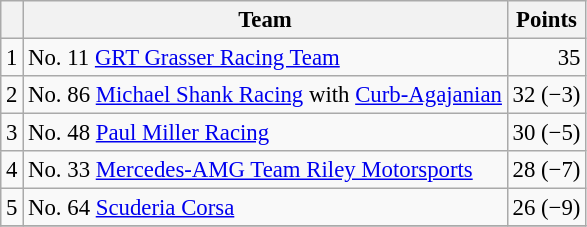<table class="wikitable" style="font-size: 95%;">
<tr>
<th scope="col"></th>
<th scope="col">Team</th>
<th scope="col">Points</th>
</tr>
<tr>
<td align=center>1</td>
<td> No. 11 <a href='#'>GRT Grasser Racing Team</a></td>
<td align=right>35</td>
</tr>
<tr>
<td align=center>2</td>
<td> No. 86 <a href='#'>Michael Shank Racing</a> with <a href='#'>Curb-Agajanian</a></td>
<td align=right>32 (−3)</td>
</tr>
<tr>
<td align=center>3</td>
<td> No. 48 <a href='#'>Paul Miller Racing</a></td>
<td align=right>30 (−5)</td>
</tr>
<tr>
<td align=center>4</td>
<td> No. 33 <a href='#'>Mercedes-AMG Team Riley Motorsports</a></td>
<td align=right>28 (−7)</td>
</tr>
<tr>
<td align=center>5</td>
<td> No. 64 <a href='#'>Scuderia Corsa</a></td>
<td align=right>26 (−9)</td>
</tr>
<tr>
</tr>
</table>
